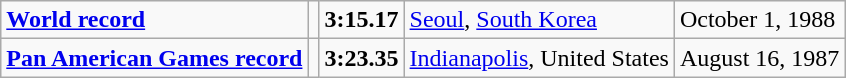<table class="wikitable">
<tr>
<td><strong><a href='#'>World record</a></strong></td>
<td></td>
<td><strong>3:15.17</strong></td>
<td><a href='#'>Seoul</a>, <a href='#'>South Korea</a></td>
<td>October 1, 1988</td>
</tr>
<tr>
<td><strong><a href='#'>Pan American Games record</a></strong></td>
<td></td>
<td><strong>3:23.35</strong></td>
<td><a href='#'>Indianapolis</a>, United States</td>
<td>August 16, 1987</td>
</tr>
</table>
